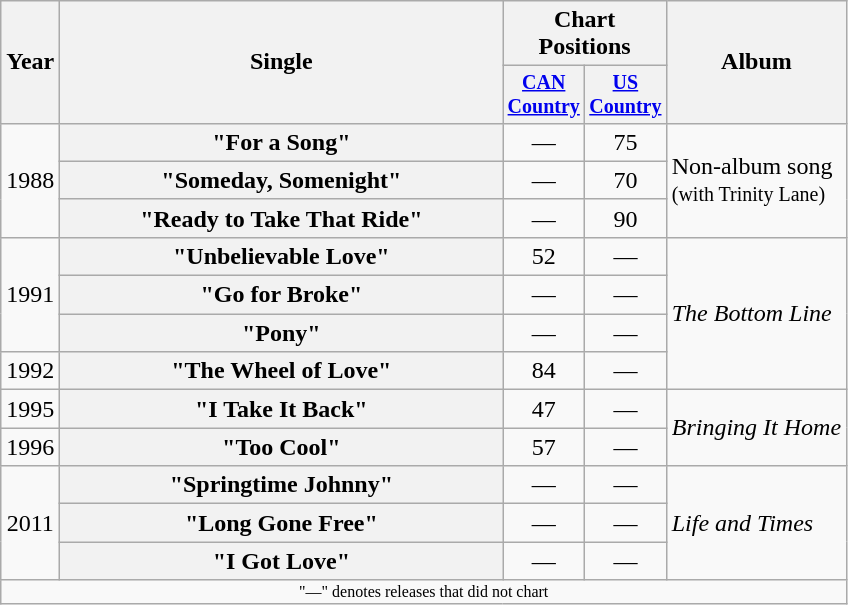<table class="wikitable plainrowheaders" style="text-align:center;">
<tr>
<th rowspan="2">Year</th>
<th rowspan="2" style="width:18em;">Single</th>
<th colspan="2">Chart Positions</th>
<th rowspan="2">Album</th>
</tr>
<tr style="font-size:smaller;">
<th width="45"><a href='#'>CAN Country</a></th>
<th width="45"><a href='#'>US Country</a></th>
</tr>
<tr>
<td rowspan=3>1988</td>
<th scope="row">"For a Song"</th>
<td>—</td>
<td>75</td>
<td align="left" rowspan=3>Non-album song<br><small>(with Trinity Lane)</small></td>
</tr>
<tr>
<th scope="row">"Someday, Somenight"</th>
<td>—</td>
<td>70</td>
</tr>
<tr>
<th scope="row">"Ready to Take That Ride"</th>
<td>—</td>
<td>90</td>
</tr>
<tr>
<td rowspan=3>1991</td>
<th scope="row">"Unbelievable Love"</th>
<td>52</td>
<td>—</td>
<td align="left" rowspan=4><em>The Bottom Line</em></td>
</tr>
<tr>
<th scope="row">"Go for Broke"</th>
<td>—</td>
<td>—</td>
</tr>
<tr>
<th scope="row">"Pony"</th>
<td>—</td>
<td>—</td>
</tr>
<tr>
<td>1992</td>
<th scope="row">"The Wheel of Love"</th>
<td>84</td>
<td>—</td>
</tr>
<tr>
<td>1995</td>
<th scope="row">"I Take It Back"</th>
<td>47</td>
<td>—</td>
<td align="left" rowspan=2><em>Bringing It Home</em></td>
</tr>
<tr>
<td>1996</td>
<th scope="row">"Too Cool"</th>
<td>57</td>
<td>—</td>
</tr>
<tr>
<td rowspan=3>2011</td>
<th scope="row">"Springtime Johnny"</th>
<td>—</td>
<td>—</td>
<td align="left" rowspan=3><em>Life and Times</em></td>
</tr>
<tr>
<th scope="row">"Long Gone Free"</th>
<td>—</td>
<td>—</td>
</tr>
<tr>
<th scope="row">"I Got Love"</th>
<td>—</td>
<td>—</td>
</tr>
<tr>
<td colspan="5" style="font-size:8pt">"—" denotes releases that did not chart</td>
</tr>
</table>
